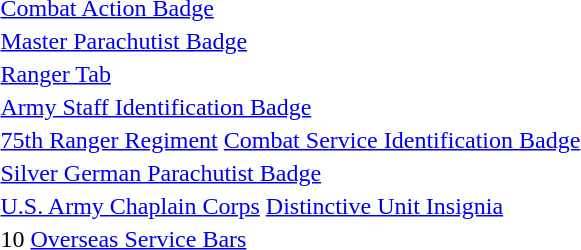<table>
<tr>
<td></td>
<td><a href='#'>Combat Action Badge</a></td>
</tr>
<tr>
<td></td>
<td><a href='#'>Master Parachutist Badge</a></td>
</tr>
<tr>
<td></td>
<td><a href='#'>Ranger Tab</a></td>
</tr>
<tr>
<td></td>
<td><a href='#'>Army Staff Identification Badge</a></td>
</tr>
<tr>
<td></td>
<td><a href='#'>75th Ranger Regiment</a> <a href='#'>Combat Service Identification Badge</a></td>
</tr>
<tr>
<td></td>
<td><a href='#'>Silver German Parachutist Badge</a></td>
</tr>
<tr>
<td></td>
<td><a href='#'>U.S. Army Chaplain Corps</a> <a href='#'>Distinctive Unit Insignia</a></td>
</tr>
<tr>
<td></td>
<td>10 <a href='#'>Overseas Service Bars</a></td>
</tr>
</table>
